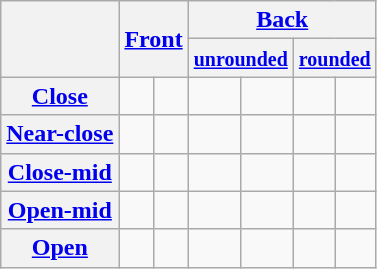<table class="wikitable" style=text-align:center>
<tr>
<th rowspan="2"></th>
<th colspan="2" rowspan="2"><a href='#'>Front</a></th>
<th colspan="4"><a href='#'>Back</a></th>
</tr>
<tr>
<th colspan="2"><a href='#'><small>unrounded</small></a></th>
<th colspan="2"><a href='#'><small>rounded</small></a></th>
</tr>
<tr>
<th><a href='#'>Close</a></th>
<td></td>
<td></td>
<td></td>
<td></td>
<td></td>
<td></td>
</tr>
<tr>
<th><a href='#'>Near-close</a></th>
<td></td>
<td></td>
<td></td>
<td></td>
<td></td>
<td></td>
</tr>
<tr>
<th><a href='#'>Close-mid</a></th>
<td></td>
<td></td>
<td></td>
<td></td>
<td></td>
<td></td>
</tr>
<tr>
<th><a href='#'>Open-mid</a></th>
<td></td>
<td></td>
<td></td>
<td></td>
<td></td>
<td></td>
</tr>
<tr>
<th><a href='#'>Open</a></th>
<td></td>
<td></td>
<td></td>
<td></td>
<td></td>
<td></td>
</tr>
</table>
